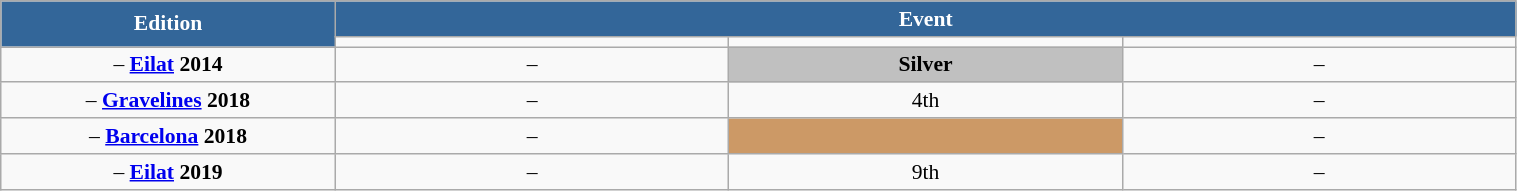<table class="wikitable centre" style="font-size:90%; text-align:center" width="80%">
<tr style="background-color:#369">
<td rowspan="2" width="17%" style="color:white"><strong>Edition</strong></td>
<td colspan="6" style="color:white"><strong>Event</strong></td>
</tr>
<tr>
<td width="20%"><strong></strong></td>
<td width="20%"><strong></strong></td>
<td width="20%"><strong></strong></td>
</tr>
<tr>
<td> – <strong><a href='#'>Eilat</a> 2014</strong></td>
<td>–</td>
<td bgcolor="silver"> <strong>Silver</strong><br> </td>
<td>–</td>
</tr>
<tr>
<td> – <strong><a href='#'>Gravelines</a> 2018</strong></td>
<td>–</td>
<td>4th<br> </td>
<td>–</td>
</tr>
<tr>
<td> – <strong><a href='#'>Barcelona</a> 2018</strong></td>
<td>–</td>
<td bgcolor="CC9966">  <br> </td>
<td>–</td>
</tr>
<tr>
<td> – <strong><a href='#'>Eilat</a> 2019</strong></td>
<td>–</td>
<td>9th<br> </td>
<td>–</td>
</tr>
</table>
